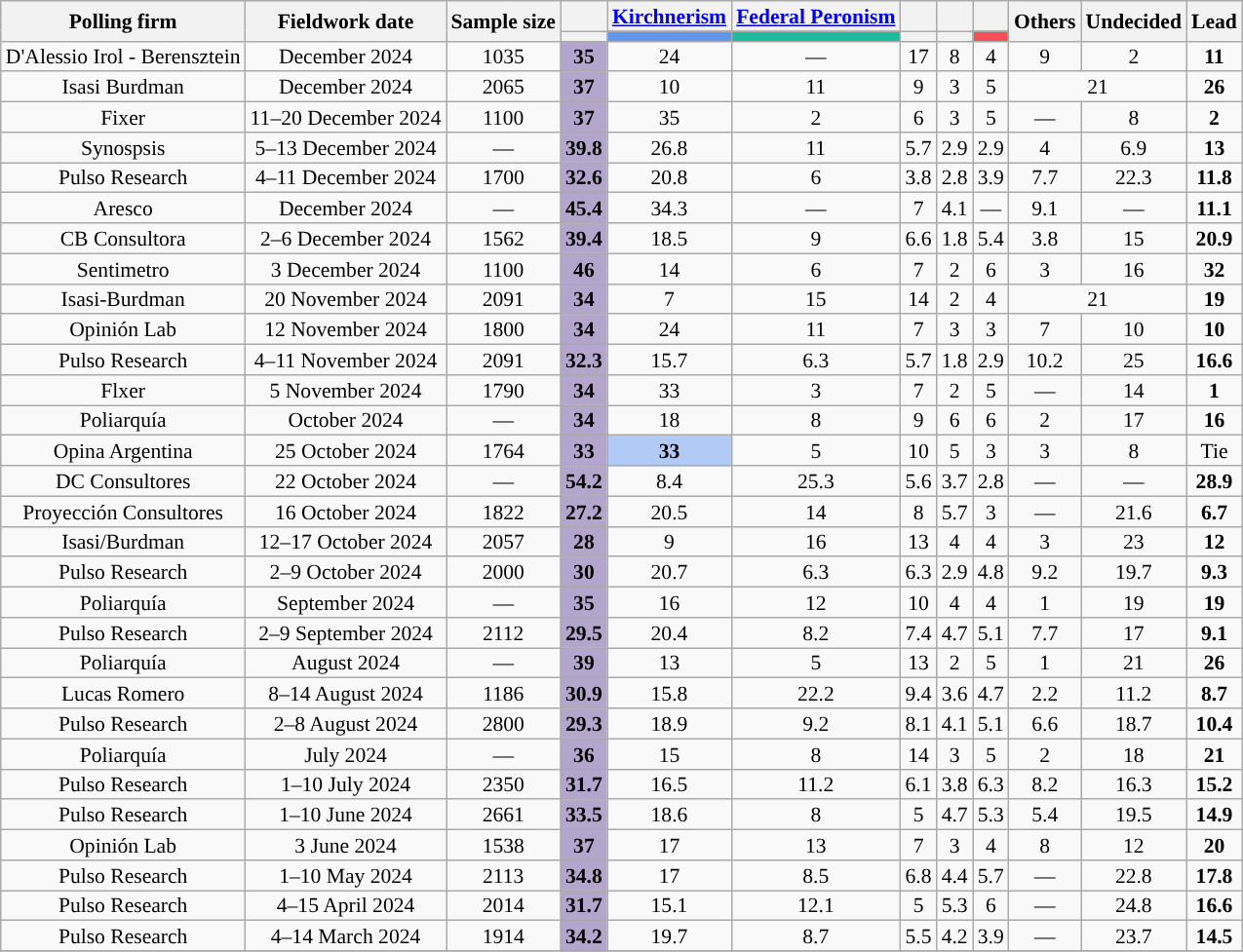<table class="wikitable sortable" style="text-align:center;font-size:90%;line-height:14px;">
<tr>
<th rowspan="2">Polling firm</th>
<th rowspan="2">Fieldwork date</th>
<th rowspan="2">Sample size</th>
<th></th>
<th><a href='#'>Kirchnerism</a></th>
<th><a href='#'>Federal Peronism</a></th>
<th></th>
<th></th>
<th></th>
<th rowspan="2" style="width:25px;">Others</th>
<th rowspan="2">Undecided</th>
<th rowspan="2">Lead</th>
</tr>
<tr>
<th data-sort-type="number" style="background:"></th>
<th data-sort-type="number" style="background:#6495ED;"></th>
<th data-sort-type="number" style="background:#1bbb9c;"></th>
<th data-sort-type="number" style="background:"></th>
<th data-sort-type="number" style="background:"></th>
<th data-sort-type="number" style="background:#f74f58;"></th>
</tr>
<tr>
<td>D'Alessio  Irol - Berensztein</td>
<td>December 2024</td>
<td>1035</td>
<td style="background:#B4A5CC;"><strong>35</strong></td>
<td>24</td>
<td>—</td>
<td>17</td>
<td>8</td>
<td>4</td>
<td>9</td>
<td>2</td>
<td style="background:"><strong>11</strong></td>
</tr>
<tr>
<td>Isasi  Burdman</td>
<td>December 2024</td>
<td>2065</td>
<td style="background:#B4A5CC;"><strong>37</strong></td>
<td>10</td>
<td>11</td>
<td>9</td>
<td>3</td>
<td>5</td>
<td colspan="2">21</td>
<td style="background:"><strong>26</strong></td>
</tr>
<tr>
<td>Fixer</td>
<td>11–20 December 2024</td>
<td>1100</td>
<td style="background:#B4A5CC;"><strong>37</strong></td>
<td>35</td>
<td>2</td>
<td>6</td>
<td>3</td>
<td>5</td>
<td>—</td>
<td>8</td>
<td style="background:"><strong>2</strong></td>
</tr>
<tr>
<td>Synospsis</td>
<td>5–13 December 2024</td>
<td>—</td>
<td style="background:#B4A5CC;"><strong>39.8</strong></td>
<td>26.8</td>
<td>11</td>
<td>5.7</td>
<td>2.9</td>
<td>2.9</td>
<td>4</td>
<td>6.9</td>
<td style="background:"><strong>13</strong></td>
</tr>
<tr>
<td>Pulso  Research</td>
<td>4–11 December 2024</td>
<td>1700</td>
<td style="background:#B4A5CC;"><strong>32.6</strong></td>
<td>20.8</td>
<td>6</td>
<td>3.8</td>
<td>2.8</td>
<td>3.9</td>
<td>7.7</td>
<td>22.3</td>
<td style="background:"><strong>11.8</strong></td>
</tr>
<tr>
<td>Aresco</td>
<td>December 2024</td>
<td>—</td>
<td style="background:#B4A5CC;"><strong>45.4</strong></td>
<td>34.3</td>
<td>—</td>
<td>7</td>
<td>4.1</td>
<td>—</td>
<td>9.1</td>
<td>—</td>
<td style="background:"><strong>11.1</strong></td>
</tr>
<tr>
<td>CB  Consultora</td>
<td>2–6 December 2024</td>
<td>1562</td>
<td style="background:#B4A5CC;"><strong>39.4</strong></td>
<td>18.5</td>
<td>9</td>
<td>6.6</td>
<td>1.8</td>
<td>5.4</td>
<td>3.8</td>
<td>15</td>
<td style="background:"><strong>20.9</strong></td>
</tr>
<tr>
<td>Sentimetro</td>
<td>3 December 2024</td>
<td>1100</td>
<td style="background:#B4A5CC;"><strong>46</strong></td>
<td>14</td>
<td>6</td>
<td>7</td>
<td>2</td>
<td>6</td>
<td>3</td>
<td>16</td>
<td style="background:"><strong>32</strong></td>
</tr>
<tr>
<td>Isasi-Burdman</td>
<td>20 November 2024</td>
<td>2091</td>
<td style="background:#B4A5CC;"><strong>34</strong></td>
<td>7</td>
<td>15</td>
<td>14</td>
<td>2</td>
<td>4</td>
<td colspan="2">21</td>
<td style="background:"><strong>19</strong></td>
</tr>
<tr>
<td>Opinión  Lab</td>
<td>12 November 2024</td>
<td>1800</td>
<td style="background:#B4A5CC;"><strong>34</strong></td>
<td>24</td>
<td>11</td>
<td>7</td>
<td>3</td>
<td>3</td>
<td>7</td>
<td>10</td>
<td style="background:"><strong>10</strong></td>
</tr>
<tr>
<td>Pulso  Research</td>
<td>4–11 November 2024</td>
<td>2091</td>
<td style="background:#B4A5CC;"><strong>32.3</strong></td>
<td>15.7</td>
<td>6.3</td>
<td>5.7</td>
<td>1.8</td>
<td>2.9</td>
<td>10.2</td>
<td>25</td>
<td style="background:"><strong>16.6</strong></td>
</tr>
<tr>
<td>Flxer</td>
<td>5 November 2024</td>
<td>1790</td>
<td style="background:#B4A5CC;"><strong>34</strong></td>
<td>33</td>
<td>3</td>
<td>7</td>
<td>2</td>
<td>5</td>
<td>—</td>
<td>14</td>
<td style="background:"><strong>1</strong></td>
</tr>
<tr>
<td>Poliarquía</td>
<td>October 2024</td>
<td>—</td>
<td style="background:#B4A5CC;"><strong>34</strong></td>
<td>18</td>
<td>8</td>
<td>9</td>
<td>6</td>
<td>6</td>
<td>2</td>
<td>17</td>
<td style="background:"><strong>16</strong></td>
</tr>
<tr>
<td>Opina  Argentina</td>
<td>25 October 2024</td>
<td>1764</td>
<td style="background:#B4A5CC;"><strong>33</strong></td>
<td style="background:#B1CAF6;"><strong>33</strong></td>
<td>5</td>
<td>10</td>
<td>5</td>
<td>3</td>
<td>3</td>
<td>8</td>
<td>Tie</td>
</tr>
<tr>
<td>DC  Consultores</td>
<td>22 October 2024</td>
<td>—</td>
<td style="background:#B4A5CC;"><strong>54.2</strong></td>
<td>8.4</td>
<td>25.3</td>
<td>5.6</td>
<td>3.7</td>
<td>2.8</td>
<td>—</td>
<td>—</td>
<td style="background:"><strong>28.9</strong></td>
</tr>
<tr>
<td>Proyección  Consultores</td>
<td>16 October 2024</td>
<td>1822</td>
<td style="background:#B4A5CC;"><strong>27.2</strong></td>
<td>20.5</td>
<td>14</td>
<td>8</td>
<td>5.7</td>
<td>3</td>
<td>—</td>
<td>21.6</td>
<td style="background:"><strong>6.7</strong></td>
</tr>
<tr>
<td>Isasi/Burdman</td>
<td>12–17 October 2024</td>
<td>2057</td>
<td style="background:#B4A5CC;"><strong>28</strong></td>
<td>9</td>
<td>16</td>
<td>13</td>
<td>4</td>
<td>4</td>
<td>3</td>
<td>23</td>
<td style="background:"><strong>12</strong></td>
</tr>
<tr>
<td>Pulso  Research</td>
<td>2–9 October 2024</td>
<td>2000</td>
<td style="background:#B4A5CC;"><strong>30</strong></td>
<td>20.7</td>
<td>6.3</td>
<td>6.3</td>
<td>2.9</td>
<td>4.8</td>
<td>9.2</td>
<td>19.7</td>
<td style="background:"><strong>9.3</strong></td>
</tr>
<tr>
<td>Poliarquía</td>
<td>September 2024</td>
<td>—</td>
<td style="background:#B4A5CC;"><strong>35</strong></td>
<td>16</td>
<td>12</td>
<td>10</td>
<td>4</td>
<td>4</td>
<td>1</td>
<td>19</td>
<td style="background:"><strong>19</strong></td>
</tr>
<tr>
<td>Pulso  Research</td>
<td>2–9 September 2024</td>
<td>2112</td>
<td style="background:#B4A5CC;"><strong>29.5</strong></td>
<td>20.4</td>
<td>8.2</td>
<td>7.4</td>
<td>4.7</td>
<td>5.1</td>
<td>7.7</td>
<td>17</td>
<td style="background:"><strong>9.1</strong></td>
</tr>
<tr>
<td>Poliarquía</td>
<td>August 2024</td>
<td>—</td>
<td style="background:#B4A5CC;"><strong>39</strong></td>
<td>13</td>
<td>5</td>
<td>13</td>
<td>2</td>
<td>5</td>
<td>1</td>
<td>21</td>
<td style="background:"><strong>26</strong></td>
</tr>
<tr>
<td>Lucas  Romero</td>
<td>8–14 August 2024</td>
<td>1186</td>
<td style="background:#B4A5CC;"><strong>30.9</strong></td>
<td>15.8</td>
<td>22.2</td>
<td>9.4</td>
<td>3.6</td>
<td>4.7</td>
<td>2.2</td>
<td>11.2</td>
<td style="background:"><strong>8.7</strong></td>
</tr>
<tr>
<td>Pulso  Research</td>
<td>2–8 August 2024</td>
<td>2800</td>
<td style="background:#B4A5CC;"><strong>29.3</strong></td>
<td>18.9</td>
<td>9.2</td>
<td>8.1</td>
<td>4.1</td>
<td>5.1</td>
<td>6.6</td>
<td>18.7</td>
<td style="background:"><strong>10.4</strong></td>
</tr>
<tr>
<td>Poliarquía</td>
<td>July 2024</td>
<td>—</td>
<td style="background:#B4A5CC;"><strong>36</strong></td>
<td>15</td>
<td>8</td>
<td>14</td>
<td>3</td>
<td>5</td>
<td>2</td>
<td>18</td>
<td style="background:"><strong>21</strong></td>
</tr>
<tr>
<td>Pulso  Research</td>
<td>1–10 July 2024</td>
<td>2350</td>
<td style="background:#B4A5CC;"><strong>31.7</strong></td>
<td>16.5</td>
<td>11.2</td>
<td>6.1</td>
<td>3.8</td>
<td>6.3</td>
<td>8.2</td>
<td>16.3</td>
<td style="background:"><strong>15.2</strong></td>
</tr>
<tr>
<td>Pulso  Research</td>
<td>1–10 June 2024</td>
<td>2661</td>
<td style="background:#B4A5CC;"><strong>33.5</strong></td>
<td>18.6</td>
<td>8</td>
<td>5</td>
<td>4.7</td>
<td>5.3</td>
<td>5.4</td>
<td>19.5</td>
<td style="background:"><strong>14.9</strong></td>
</tr>
<tr>
<td>Opinión  Lab</td>
<td>3 June 2024</td>
<td>1538</td>
<td style="background:#B4A5CC;"><strong>37</strong></td>
<td>17</td>
<td>13</td>
<td>7</td>
<td>3</td>
<td>4</td>
<td>8</td>
<td>12</td>
<td style="background:"><strong>20</strong></td>
</tr>
<tr>
<td>Pulso  Research</td>
<td>1–10 May 2024</td>
<td>2113</td>
<td style="background:#B4A5CC;"><strong>34.8</strong></td>
<td>17</td>
<td>8.5</td>
<td>6.8</td>
<td>4.4</td>
<td>5.7</td>
<td>—</td>
<td>22.8</td>
<td style="background:"><strong>17.8</strong></td>
</tr>
<tr>
<td>Pulso  Research</td>
<td>4–15 April 2024</td>
<td>2014</td>
<td style="background:#B4A5CC;"><strong>31.7</strong></td>
<td>15.1</td>
<td>12.1</td>
<td>5</td>
<td>5.3</td>
<td>6</td>
<td>—</td>
<td>24.8</td>
<td style="background:"><strong>16.6</strong></td>
</tr>
<tr>
<td>Pulso  Research</td>
<td>4–14 March 2024</td>
<td>1914</td>
<td style="background:#B4A5CC;"><strong>34.2</strong></td>
<td>19.7</td>
<td>8.7</td>
<td>5.5</td>
<td>4.2</td>
<td>3.9</td>
<td>—</td>
<td>23.7</td>
<td style="background:"><strong>14.5</strong></td>
</tr>
<tr>
</tr>
</table>
